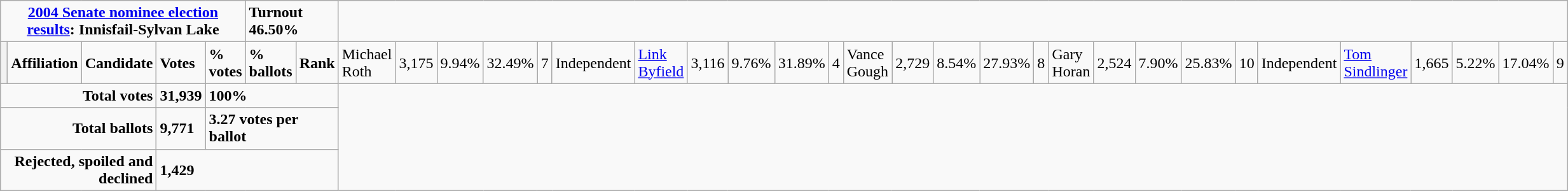<table class="wikitable">
<tr>
<td colspan="5" align=center><strong><a href='#'>2004 Senate nominee election results</a>: Innisfail-Sylvan Lake</strong></td>
<td colspan="2"><strong>Turnout 46.50%</strong></td>
</tr>
<tr>
<th style="width: 10px;"></th>
<td><strong>Affiliation</strong></td>
<td><strong>Candidate</strong></td>
<td><strong>Votes</strong></td>
<td><strong>% votes</strong></td>
<td><strong>% ballots</strong></td>
<td><strong>Rank</strong><br>


</td>
<td>Michael Roth</td>
<td>3,175</td>
<td>9.94%</td>
<td>32.49%</td>
<td>7<br></td>
<td>Independent</td>
<td><a href='#'>Link Byfield</a></td>
<td>3,116</td>
<td>9.76%</td>
<td>31.89%</td>
<td>4<br>

</td>
<td>Vance Gough</td>
<td>2,729</td>
<td>8.54%</td>
<td>27.93%</td>
<td>8<br></td>
<td>Gary Horan</td>
<td>2,524</td>
<td>7.90%</td>
<td>25.83%</td>
<td>10<br></td>
<td>Independent</td>
<td><a href='#'>Tom Sindlinger</a></td>
<td>1,665</td>
<td>5.22%</td>
<td>17.04%</td>
<td>9</td>
</tr>
<tr>
<td colspan="3" align="right"><strong>Total votes</strong></td>
<td><strong>31,939</strong></td>
<td colspan="3"><strong>100%</strong></td>
</tr>
<tr>
<td colspan="3" align="right"><strong>Total ballots</strong></td>
<td><strong>9,771</strong></td>
<td colspan="3"><strong>3.27 votes per ballot</strong></td>
</tr>
<tr>
<td colspan="3" align="right"><strong>Rejected, spoiled and declined</strong></td>
<td colspan="4"><strong>1,429</strong></td>
</tr>
</table>
